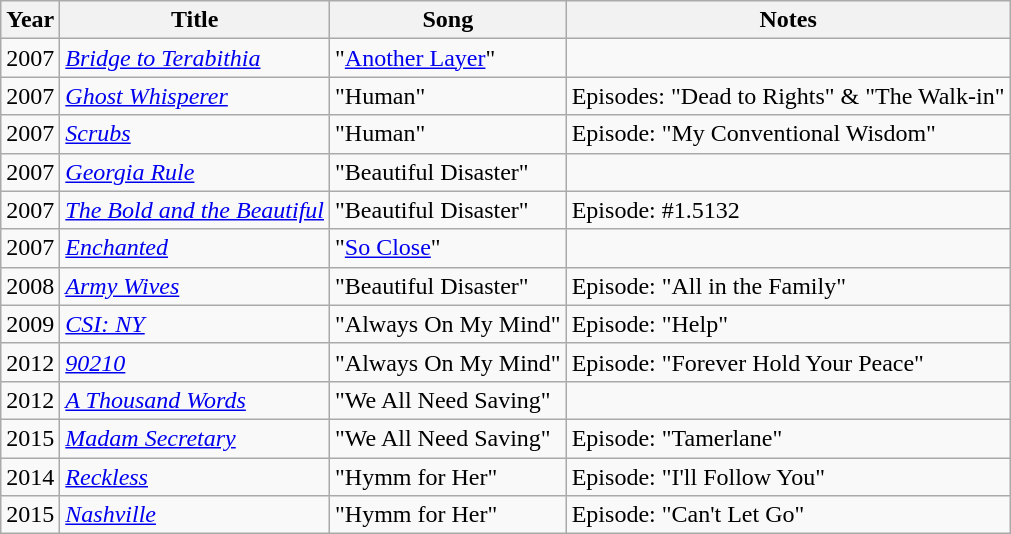<table class="wikitable sortable">
<tr>
<th>Year</th>
<th>Title</th>
<th>Song</th>
<th class="unsortable">Notes</th>
</tr>
<tr>
<td>2007</td>
<td><em><a href='#'>Bridge to Terabithia</a></em></td>
<td>"<a href='#'>Another Layer</a>"</td>
<td></td>
</tr>
<tr>
<td>2007</td>
<td><em><a href='#'>Ghost Whisperer</a></em></td>
<td>"Human"</td>
<td>Episodes: "Dead to Rights" & "The Walk-in"</td>
</tr>
<tr>
<td>2007</td>
<td><em><a href='#'>Scrubs</a></em></td>
<td>"Human"</td>
<td>Episode: "My Conventional Wisdom"</td>
</tr>
<tr>
<td>2007</td>
<td><em><a href='#'>Georgia Rule</a></em></td>
<td>"Beautiful Disaster"</td>
<td></td>
</tr>
<tr>
<td>2007</td>
<td><em><a href='#'>The Bold and the Beautiful</a></em></td>
<td>"Beautiful Disaster"</td>
<td>Episode: #1.5132</td>
</tr>
<tr>
<td>2007</td>
<td><em><a href='#'>Enchanted</a></em></td>
<td>"<a href='#'>So Close</a>"</td>
<td></td>
</tr>
<tr>
<td>2008</td>
<td><em><a href='#'>Army Wives</a></em></td>
<td>"Beautiful Disaster"</td>
<td>Episode: "All in the Family"</td>
</tr>
<tr>
<td>2009</td>
<td><em><a href='#'>CSI: NY</a></em></td>
<td>"Always On My Mind"</td>
<td>Episode: "Help"</td>
</tr>
<tr>
<td>2012</td>
<td><em><a href='#'>90210</a></em></td>
<td>"Always On My Mind"</td>
<td>Episode: "Forever Hold Your Peace"</td>
</tr>
<tr>
<td>2012</td>
<td><em><a href='#'>A Thousand Words</a></em></td>
<td>"We All Need Saving"</td>
<td></td>
</tr>
<tr>
<td>2015</td>
<td><em><a href='#'>Madam Secretary</a></em></td>
<td>"We All Need Saving"</td>
<td>Episode: "Tamerlane"</td>
</tr>
<tr>
<td>2014</td>
<td><em><a href='#'>Reckless</a></em></td>
<td>"Hymm for Her"</td>
<td>Episode: "I'll Follow You"</td>
</tr>
<tr>
<td>2015</td>
<td><em><a href='#'>Nashville</a></em></td>
<td>"Hymm for Her"</td>
<td>Episode: "Can't Let Go"</td>
</tr>
</table>
